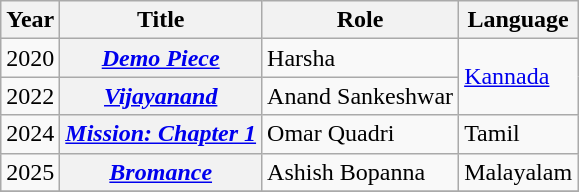<table class="wikitable plainrowheaders sortable" style="margin-right: 0;">
<tr>
<th scope="col">Year</th>
<th scope="col">Title</th>
<th scope="col">Role</th>
<th scope="col">Language</th>
</tr>
<tr>
<td>2020</td>
<th scope="row"><em><a href='#'>Demo Piece</a></em></th>
<td>Harsha</td>
<td rowspan="2"><a href='#'>Kannada</a></td>
</tr>
<tr>
<td>2022</td>
<th scope="row"><em><a href='#'>Vijayanand</a></em></th>
<td>Anand Sankeshwar</td>
</tr>
<tr>
<td>2024</td>
<th scope="row"><em><a href='#'>Mission: Chapter 1</a></em></th>
<td>Omar Quadri</td>
<td>Tamil</td>
</tr>
<tr>
<td>2025</td>
<th scope="row"><a href='#'><em>Bromance</em></a></th>
<td>Ashish Bopanna</td>
<td>Malayalam </td>
</tr>
<tr>
</tr>
</table>
